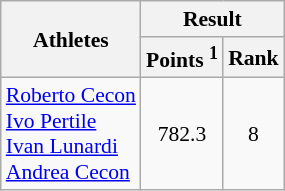<table class="wikitable" border="1" style="font-size:90%">
<tr>
<th rowspan=2>Athletes</th>
<th colspan=2>Result</th>
</tr>
<tr>
<th>Points <sup>1</sup></th>
<th>Rank</th>
</tr>
<tr>
<td><a href='#'>Roberto Cecon</a><br><a href='#'>Ivo Pertile</a><br><a href='#'>Ivan Lunardi</a><br><a href='#'>Andrea Cecon</a></td>
<td align=center>782.3</td>
<td align=center>8</td>
</tr>
</table>
